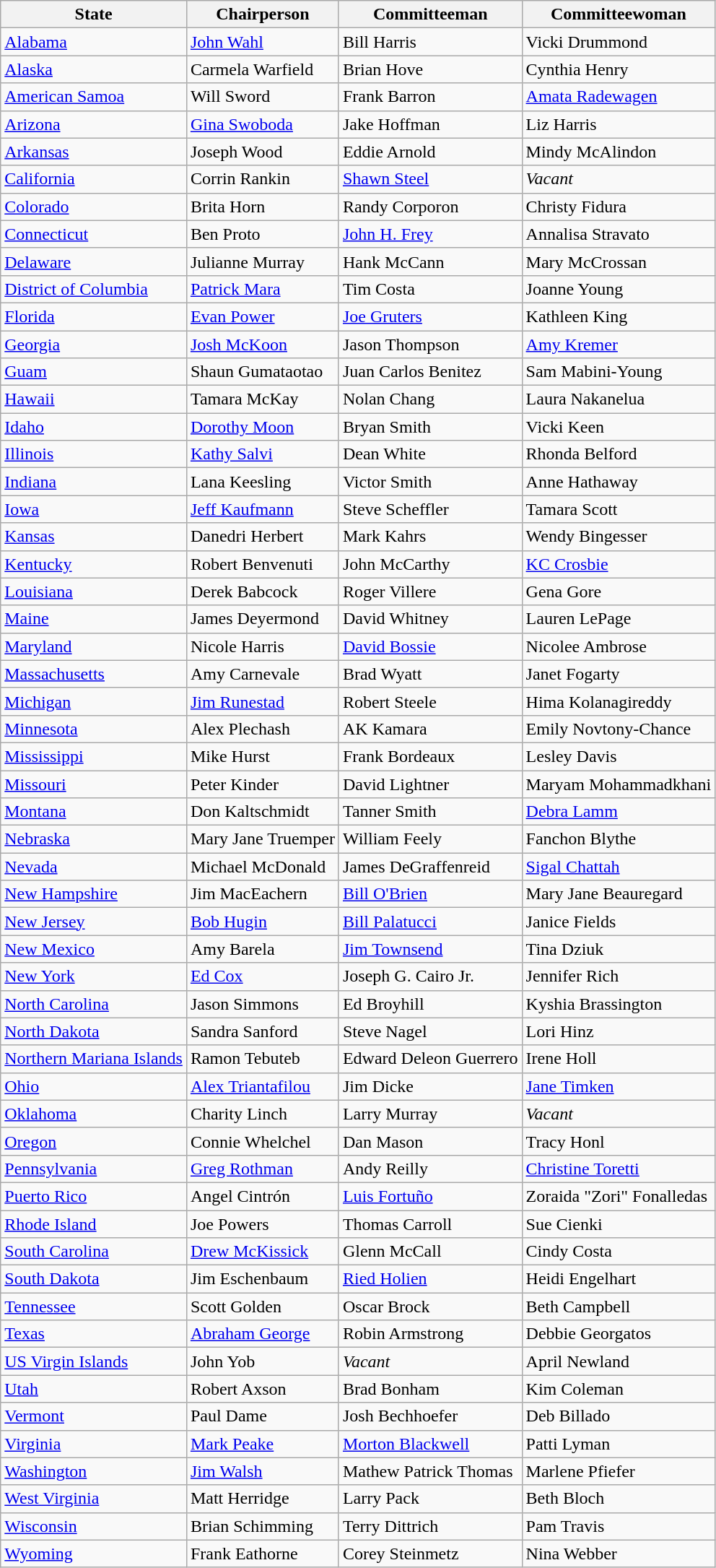<table class="wikitable mw-collapsible mw-datatable">
<tr>
<th>State</th>
<th>Chairperson</th>
<th>Committeeman</th>
<th>Committeewoman</th>
</tr>
<tr>
<td><a href='#'>Alabama</a></td>
<td><a href='#'>John Wahl</a></td>
<td>Bill Harris</td>
<td>Vicki Drummond</td>
</tr>
<tr>
<td><a href='#'>Alaska</a></td>
<td>Carmela Warfield</td>
<td>Brian Hove</td>
<td>Cynthia Henry</td>
</tr>
<tr>
<td><a href='#'>American Samoa</a></td>
<td>Will Sword</td>
<td>Frank Barron</td>
<td><a href='#'>Amata Radewagen</a></td>
</tr>
<tr>
<td><a href='#'>Arizona</a></td>
<td><a href='#'>Gina Swoboda</a></td>
<td>Jake Hoffman</td>
<td>Liz Harris</td>
</tr>
<tr>
<td><a href='#'>Arkansas</a></td>
<td>Joseph Wood</td>
<td>Eddie Arnold</td>
<td>Mindy McAlindon</td>
</tr>
<tr>
<td><a href='#'>California</a></td>
<td>Corrin Rankin</td>
<td><a href='#'>Shawn Steel</a></td>
<td><em>Vacant</em></td>
</tr>
<tr>
<td><a href='#'>Colorado</a></td>
<td>Brita Horn</td>
<td>Randy Corporon</td>
<td>Christy Fidura</td>
</tr>
<tr>
<td><a href='#'>Connecticut</a></td>
<td>Ben Proto</td>
<td><a href='#'>John H. Frey</a></td>
<td>Annalisa Stravato</td>
</tr>
<tr>
<td><a href='#'>Delaware</a></td>
<td>Julianne Murray</td>
<td>Hank McCann</td>
<td>Mary McCrossan</td>
</tr>
<tr>
<td><a href='#'>District of Columbia</a></td>
<td><a href='#'>Patrick Mara</a></td>
<td>Tim Costa</td>
<td>Joanne Young</td>
</tr>
<tr>
<td><a href='#'>Florida</a></td>
<td><a href='#'>Evan Power</a></td>
<td><a href='#'>Joe Gruters</a></td>
<td>Kathleen King</td>
</tr>
<tr>
<td><a href='#'>Georgia</a></td>
<td><a href='#'>Josh McKoon</a></td>
<td>Jason Thompson</td>
<td><a href='#'>Amy Kremer</a></td>
</tr>
<tr>
<td><a href='#'>Guam</a></td>
<td>Shaun Gumataotao</td>
<td>Juan Carlos Benitez</td>
<td>Sam Mabini-Young</td>
</tr>
<tr>
<td><a href='#'>Hawaii</a></td>
<td>Tamara McKay</td>
<td>Nolan Chang</td>
<td>Laura Nakanelua</td>
</tr>
<tr>
<td><a href='#'>Idaho</a></td>
<td><a href='#'>Dorothy Moon</a></td>
<td>Bryan Smith</td>
<td>Vicki Keen</td>
</tr>
<tr>
<td><a href='#'>Illinois</a></td>
<td><a href='#'>Kathy Salvi</a></td>
<td>Dean White</td>
<td>Rhonda Belford</td>
</tr>
<tr>
<td><a href='#'>Indiana</a></td>
<td>Lana Keesling</td>
<td>Victor Smith</td>
<td>Anne Hathaway</td>
</tr>
<tr>
<td><a href='#'>Iowa</a></td>
<td><a href='#'>Jeff Kaufmann</a></td>
<td>Steve Scheffler</td>
<td>Tamara Scott</td>
</tr>
<tr>
<td><a href='#'>Kansas</a></td>
<td>Danedri Herbert</td>
<td>Mark Kahrs</td>
<td>Wendy Bingesser</td>
</tr>
<tr>
<td><a href='#'>Kentucky</a></td>
<td>Robert Benvenuti</td>
<td>John McCarthy</td>
<td><a href='#'>KC Crosbie</a></td>
</tr>
<tr>
<td><a href='#'>Louisiana</a></td>
<td>Derek Babcock</td>
<td>Roger Villere</td>
<td>Gena Gore</td>
</tr>
<tr>
<td><a href='#'>Maine</a></td>
<td>James Deyermond</td>
<td>David Whitney</td>
<td>Lauren LePage</td>
</tr>
<tr>
<td><a href='#'>Maryland</a></td>
<td>Nicole Harris</td>
<td><a href='#'>David Bossie</a></td>
<td>Nicolee Ambrose</td>
</tr>
<tr>
<td><a href='#'>Massachusetts</a></td>
<td>Amy Carnevale</td>
<td>Brad Wyatt</td>
<td>Janet Fogarty</td>
</tr>
<tr>
<td><a href='#'>Michigan</a></td>
<td><a href='#'>Jim Runestad</a></td>
<td>Robert Steele</td>
<td>Hima Kolanagireddy</td>
</tr>
<tr>
<td><a href='#'>Minnesota</a></td>
<td>Alex Plechash</td>
<td>AK Kamara</td>
<td>Emily Novtony-Chance</td>
</tr>
<tr>
<td><a href='#'>Mississippi</a></td>
<td>Mike Hurst</td>
<td>Frank Bordeaux</td>
<td>Lesley Davis</td>
</tr>
<tr>
<td><a href='#'>Missouri</a></td>
<td>Peter Kinder</td>
<td>David Lightner</td>
<td>Maryam Mohammadkhani</td>
</tr>
<tr>
<td><a href='#'>Montana</a></td>
<td>Don Kaltschmidt</td>
<td>Tanner Smith</td>
<td><a href='#'>Debra Lamm</a></td>
</tr>
<tr>
<td><a href='#'>Nebraska</a></td>
<td>Mary Jane Truemper</td>
<td>William Feely</td>
<td>Fanchon Blythe</td>
</tr>
<tr>
<td><a href='#'>Nevada</a></td>
<td>Michael McDonald</td>
<td>James DeGraffenreid</td>
<td><a href='#'>Sigal Chattah</a></td>
</tr>
<tr>
<td><a href='#'>New Hampshire</a></td>
<td>Jim MacEachern</td>
<td><a href='#'>Bill O'Brien</a></td>
<td>Mary Jane Beauregard</td>
</tr>
<tr>
<td><a href='#'>New Jersey</a></td>
<td><a href='#'>Bob Hugin</a></td>
<td><a href='#'>Bill Palatucci</a></td>
<td>Janice Fields</td>
</tr>
<tr>
<td><a href='#'>New Mexico</a></td>
<td>Amy Barela</td>
<td><a href='#'>Jim Townsend</a></td>
<td>Tina Dziuk</td>
</tr>
<tr>
<td><a href='#'>New York</a></td>
<td><a href='#'>Ed Cox</a></td>
<td>Joseph G. Cairo Jr.</td>
<td>Jennifer Rich</td>
</tr>
<tr>
<td><a href='#'>North Carolina</a></td>
<td>Jason Simmons</td>
<td>Ed Broyhill</td>
<td>Kyshia Brassington</td>
</tr>
<tr>
<td><a href='#'>North Dakota</a></td>
<td>Sandra Sanford</td>
<td>Steve Nagel</td>
<td>Lori Hinz</td>
</tr>
<tr>
<td><a href='#'>Northern Mariana Islands</a></td>
<td>Ramon Tebuteb</td>
<td>Edward Deleon Guerrero</td>
<td>Irene Holl</td>
</tr>
<tr>
<td><a href='#'>Ohio</a></td>
<td><a href='#'>Alex Triantafilou</a></td>
<td>Jim Dicke</td>
<td><a href='#'>Jane Timken</a></td>
</tr>
<tr>
<td><a href='#'>Oklahoma</a></td>
<td>Charity Linch</td>
<td>Larry Murray</td>
<td><em>Vacant</em></td>
</tr>
<tr>
<td><a href='#'>Oregon</a></td>
<td>Connie Whelchel</td>
<td>Dan Mason</td>
<td>Tracy Honl</td>
</tr>
<tr>
<td><a href='#'>Pennsylvania</a></td>
<td><a href='#'>Greg Rothman</a></td>
<td>Andy Reilly</td>
<td><a href='#'>Christine Toretti</a></td>
</tr>
<tr>
<td><a href='#'>Puerto Rico</a></td>
<td>Angel Cintrón</td>
<td><a href='#'>Luis Fortuño</a></td>
<td>Zoraida "Zori" Fonalledas</td>
</tr>
<tr>
<td><a href='#'>Rhode Island</a></td>
<td>Joe Powers</td>
<td>Thomas Carroll</td>
<td>Sue Cienki</td>
</tr>
<tr>
<td><a href='#'>South Carolina</a></td>
<td><a href='#'>Drew McKissick</a></td>
<td>Glenn McCall</td>
<td>Cindy Costa</td>
</tr>
<tr>
<td><a href='#'>South Dakota</a></td>
<td>Jim Eschenbaum</td>
<td><a href='#'>Ried Holien</a></td>
<td>Heidi Engelhart</td>
</tr>
<tr>
<td><a href='#'>Tennessee</a></td>
<td>Scott Golden</td>
<td>Oscar Brock</td>
<td>Beth Campbell</td>
</tr>
<tr>
<td><a href='#'>Texas</a></td>
<td><a href='#'>Abraham George</a></td>
<td>Robin Armstrong</td>
<td>Debbie Georgatos</td>
</tr>
<tr>
<td><a href='#'>US Virgin Islands</a></td>
<td>John Yob</td>
<td><em>Vacant</em></td>
<td>April Newland</td>
</tr>
<tr>
<td><a href='#'>Utah</a></td>
<td>Robert Axson</td>
<td>Brad Bonham</td>
<td>Kim Coleman</td>
</tr>
<tr>
<td><a href='#'>Vermont</a></td>
<td>Paul Dame</td>
<td>Josh Bechhoefer</td>
<td>Deb Billado</td>
</tr>
<tr>
<td><a href='#'>Virginia</a></td>
<td><a href='#'>Mark Peake</a></td>
<td><a href='#'>Morton Blackwell</a></td>
<td>Patti Lyman</td>
</tr>
<tr>
<td><a href='#'>Washington</a></td>
<td><a href='#'>Jim Walsh</a></td>
<td>Mathew Patrick Thomas</td>
<td>Marlene Pfiefer</td>
</tr>
<tr>
<td><a href='#'>West Virginia</a></td>
<td>Matt Herridge</td>
<td>Larry Pack</td>
<td>Beth Bloch</td>
</tr>
<tr>
<td><a href='#'>Wisconsin</a></td>
<td>Brian Schimming</td>
<td>Terry Dittrich</td>
<td>Pam Travis</td>
</tr>
<tr>
<td><a href='#'>Wyoming</a></td>
<td>Frank Eathorne</td>
<td>Corey Steinmetz</td>
<td>Nina Webber</td>
</tr>
</table>
